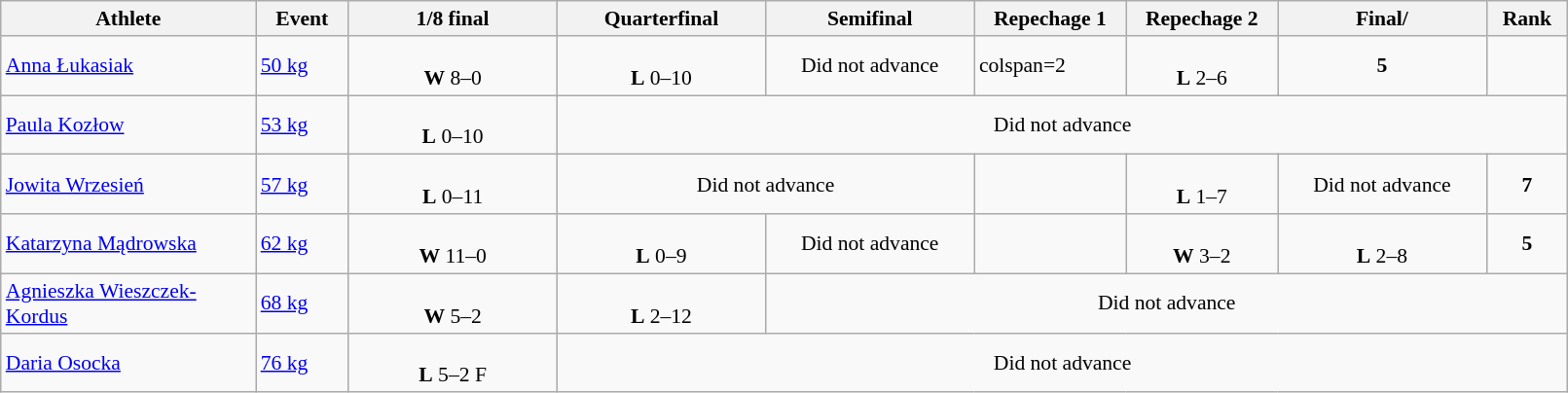<table class="wikitable" width="85%" style="text-align:left; font-size:90%">
<tr>
<th width="11%">Athlete</th>
<th width="4%">Event</th>
<th width="9%">1/8 final</th>
<th width="9%">Quarterfinal</th>
<th width="9%">Semifinal</th>
<th width="6%">Repechage 1</th>
<th width="6%">Repechage 2</th>
<th width="9%">Final/</th>
<th width="3%">Rank</th>
</tr>
<tr>
<td><a href='#'>Anna Łukasiak</a></td>
<td><a href='#'>50 kg</a></td>
<td align=center><br><strong>W</strong> 8–0</td>
<td align=center><br><strong>L</strong> 0–10</td>
<td align=center>Did not advance</td>
<td>colspan=2 </td>
<td align=center><br><strong>L</strong> 2–6</td>
<td align=center><strong>5</strong></td>
</tr>
<tr>
<td><a href='#'>Paula Kozłow</a></td>
<td><a href='#'>53 kg</a></td>
<td align=center><br><strong>L</strong> 0–10</td>
<td colspan=6 align=center>Did not advance</td>
</tr>
<tr>
<td><a href='#'>Jowita Wrzesień</a></td>
<td><a href='#'>57 kg</a></td>
<td align=center><br><strong>L</strong> 0–11</td>
<td colspan=2 align=center>Did not advance</td>
<td></td>
<td align=center><br><strong>L</strong> 1–7</td>
<td align=center>Did not advance</td>
<td align=center><strong>7</strong></td>
</tr>
<tr>
<td><a href='#'>Katarzyna Mądrowska</a></td>
<td><a href='#'>62 kg</a></td>
<td align=center><br><strong>W</strong> 11–0</td>
<td align=center><br><strong>L</strong> 0–9</td>
<td align=center>Did not advance</td>
<td></td>
<td align=center><br><strong>W</strong> 3–2</td>
<td align=center><br><strong>L</strong> 2–8</td>
<td align=center><strong>5</strong></td>
</tr>
<tr>
<td><a href='#'>Agnieszka Wieszczek-Kordus</a></td>
<td><a href='#'>68 kg</a></td>
<td align=center><br><strong>W</strong> 5–2</td>
<td align=center><br><strong>L</strong> 2–12</td>
<td colspan=5 align=center>Did not advance</td>
</tr>
<tr>
<td><a href='#'>Daria Osocka</a></td>
<td><a href='#'>76 kg</a></td>
<td align=center><br><strong>L</strong> 5–2 F</td>
<td colspan=6 align=center>Did not advance</td>
</tr>
</table>
